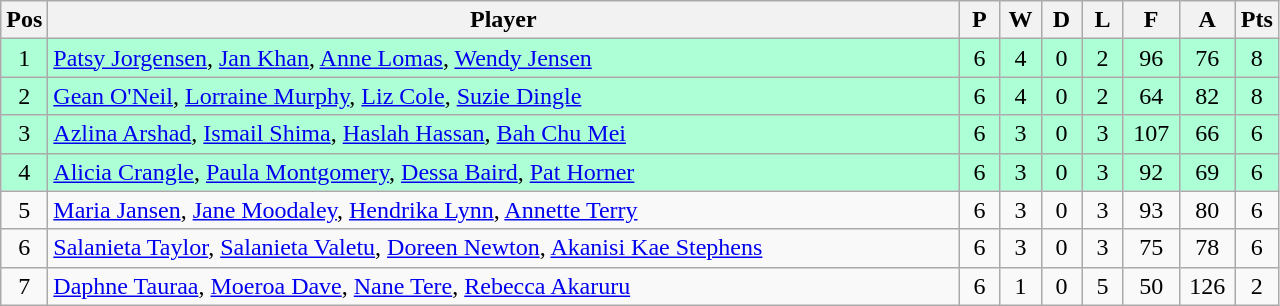<table class="wikitable" style="font-size: 100%">
<tr>
<th width=20>Pos</th>
<th width=600>Player</th>
<th width=20>P</th>
<th width=20>W</th>
<th width=20>D</th>
<th width=20>L</th>
<th width=30>F</th>
<th width=30>A</th>
<th width=20>Pts</th>
</tr>
<tr align=center style="background: #ADFFD6;">
<td>1</td>
<td align="left"> <a href='#'>Patsy Jorgensen</a>, <a href='#'>Jan Khan</a>, <a href='#'>Anne Lomas</a>, <a href='#'>Wendy Jensen</a></td>
<td>6</td>
<td>4</td>
<td>0</td>
<td>2</td>
<td>96</td>
<td>76</td>
<td>8</td>
</tr>
<tr align=center style="background: #ADFFD6;">
<td>2</td>
<td align="left"> <a href='#'>Gean O'Neil</a>, <a href='#'>Lorraine Murphy</a>, <a href='#'>Liz Cole</a>, <a href='#'>Suzie Dingle</a></td>
<td>6</td>
<td>4</td>
<td>0</td>
<td>2</td>
<td>64</td>
<td>82</td>
<td>8</td>
</tr>
<tr align=center style="background: #ADFFD6;">
<td>3</td>
<td align="left"> <a href='#'>Azlina Arshad</a>, <a href='#'>Ismail Shima</a>, <a href='#'>Haslah Hassan</a>, <a href='#'>Bah Chu Mei</a></td>
<td>6</td>
<td>3</td>
<td>0</td>
<td>3</td>
<td>107</td>
<td>66</td>
<td>6</td>
</tr>
<tr align=center style="background: #ADFFD6;">
<td>4</td>
<td align="left"> <a href='#'>Alicia Crangle</a>, <a href='#'>Paula Montgomery</a>, <a href='#'>Dessa Baird</a>, <a href='#'>Pat Horner</a></td>
<td>6</td>
<td>3</td>
<td>0</td>
<td>3</td>
<td>92</td>
<td>69</td>
<td>6</td>
</tr>
<tr align=center>
<td>5</td>
<td align="left"> <a href='#'>Maria Jansen</a>, <a href='#'>Jane Moodaley</a>, <a href='#'>Hendrika Lynn</a>, <a href='#'>Annette Terry</a></td>
<td>6</td>
<td>3</td>
<td>0</td>
<td>3</td>
<td>93</td>
<td>80</td>
<td>6</td>
</tr>
<tr align=center>
<td>6</td>
<td align="left"> <a href='#'>Salanieta Taylor</a>, <a href='#'>Salanieta Valetu</a>, <a href='#'>Doreen Newton</a>, <a href='#'>Akanisi Kae Stephens</a></td>
<td>6</td>
<td>3</td>
<td>0</td>
<td>3</td>
<td>75</td>
<td>78</td>
<td>6</td>
</tr>
<tr align=center>
<td>7</td>
<td align="left"> <a href='#'>Daphne Tauraa</a>, <a href='#'>Moeroa Dave</a>, <a href='#'>Nane Tere</a>, <a href='#'>Rebecca Akaruru</a></td>
<td>6</td>
<td>1</td>
<td>0</td>
<td>5</td>
<td>50</td>
<td>126</td>
<td>2</td>
</tr>
</table>
